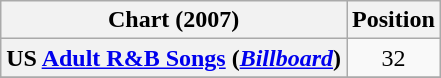<table class="wikitable plainrowheaders">
<tr>
<th align="center">Chart (2007)</th>
<th align="center">Position</th>
</tr>
<tr>
<th scope="row">US <a href='#'>Adult R&B Songs</a> (<em><a href='#'>Billboard</a></em>)</th>
<td align="center">32</td>
</tr>
<tr>
</tr>
</table>
